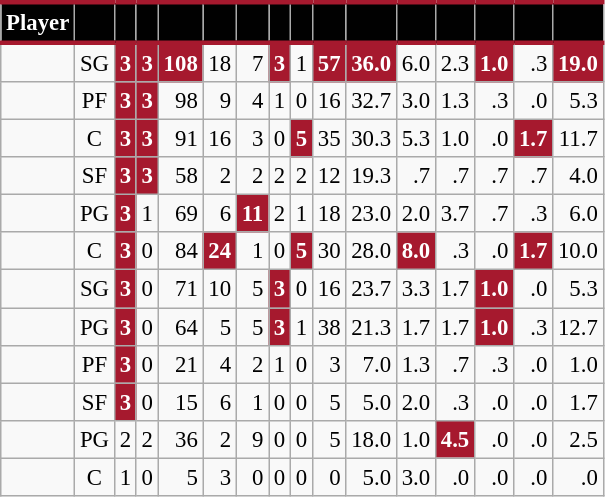<table class="wikitable sortable" style="font-size: 95%; text-align:right;">
<tr>
<th style="background:#010101; color:#FFFFFF; border-top:#A6192E 3px solid; border-bottom:#A6192E 3px solid;">Player</th>
<th style="background:#010101; color:#FFFFFF; border-top:#A6192E 3px solid; border-bottom:#A6192E 3px solid;"></th>
<th style="background:#010101; color:#FFFFFF; border-top:#A6192E 3px solid; border-bottom:#A6192E 3px solid;"></th>
<th style="background:#010101; color:#FFFFFF; border-top:#A6192E 3px solid; border-bottom:#A6192E 3px solid;"></th>
<th style="background:#010101; color:#FFFFFF; border-top:#A6192E 3px solid; border-bottom:#A6192E 3px solid;"></th>
<th style="background:#010101; color:#FFFFFF; border-top:#A6192E 3px solid; border-bottom:#A6192E 3px solid;"></th>
<th style="background:#010101; color:#FFFFFF; border-top:#A6192E 3px solid; border-bottom:#A6192E 3px solid;"></th>
<th style="background:#010101; color:#FFFFFF; border-top:#A6192E 3px solid; border-bottom:#A6192E 3px solid;"></th>
<th style="background:#010101; color:#FFFFFF; border-top:#A6192E 3px solid; border-bottom:#A6192E 3px solid;"></th>
<th style="background:#010101; color:#FFFFFF; border-top:#A6192E 3px solid; border-bottom:#A6192E 3px solid;"></th>
<th style="background:#010101; color:#FFFFFF; border-top:#A6192E 3px solid; border-bottom:#A6192E 3px solid;"></th>
<th style="background:#010101; color:#FFFFFF; border-top:#A6192E 3px solid; border-bottom:#A6192E 3px solid;"></th>
<th style="background:#010101; color:#FFFFFF; border-top:#A6192E 3px solid; border-bottom:#A6192E 3px solid;"></th>
<th style="background:#010101; color:#FFFFFF; border-top:#A6192E 3px solid; border-bottom:#A6192E 3px solid;"></th>
<th style="background:#010101; color:#FFFFFF; border-top:#A6192E 3px solid; border-bottom:#A6192E 3px solid;"></th>
<th style="background:#010101; color:#FFFFFF; border-top:#A6192E 3px solid; border-bottom:#A6192E 3px solid;"></th>
</tr>
<tr>
<td style="text-align:left;"></td>
<td style="text-align:center;">SG</td>
<td style="background:#A6192E; color:#FFFFFF;"><strong>3</strong></td>
<td style="background:#A6192E; color:#FFFFFF;"><strong>3</strong></td>
<td style="background:#A6192E; color:#FFFFFF;"><strong>108</strong></td>
<td>18</td>
<td>7</td>
<td style="background:#A6192E; color:#FFFFFF;"><strong>3</strong></td>
<td>1</td>
<td style="background:#A6192E; color:#FFFFFF;"><strong>57</strong></td>
<td style="background:#A6192E; color:#FFFFFF;"><strong>36.0</strong></td>
<td>6.0</td>
<td>2.3</td>
<td style="background:#A6192E; color:#FFFFFF;"><strong>1.0</strong></td>
<td>.3</td>
<td style="background:#A6192E; color:#FFFFFF;"><strong>19.0</strong></td>
</tr>
<tr>
<td style="text-align:left;"></td>
<td style="text-align:center;">PF</td>
<td style="background:#A6192E; color:#FFFFFF;"><strong>3</strong></td>
<td style="background:#A6192E; color:#FFFFFF;"><strong>3</strong></td>
<td>98</td>
<td>9</td>
<td>4</td>
<td>1</td>
<td>0</td>
<td>16</td>
<td>32.7</td>
<td>3.0</td>
<td>1.3</td>
<td>.3</td>
<td>.0</td>
<td>5.3</td>
</tr>
<tr>
<td style="text-align:left;"></td>
<td style="text-align:center;">C</td>
<td style="background:#A6192E; color:#FFFFFF;"><strong>3</strong></td>
<td style="background:#A6192E; color:#FFFFFF;"><strong>3</strong></td>
<td>91</td>
<td>16</td>
<td>3</td>
<td>0</td>
<td style="background:#A6192E; color:#FFFFFF;"><strong>5</strong></td>
<td>35</td>
<td>30.3</td>
<td>5.3</td>
<td>1.0</td>
<td>.0</td>
<td style="background:#A6192E; color:#FFFFFF;"><strong>1.7</strong></td>
<td>11.7</td>
</tr>
<tr>
<td style="text-align:left;"></td>
<td style="text-align:center;">SF</td>
<td style="background:#A6192E; color:#FFFFFF;"><strong>3</strong></td>
<td style="background:#A6192E; color:#FFFFFF;"><strong>3</strong></td>
<td>58</td>
<td>2</td>
<td>2</td>
<td>2</td>
<td>2</td>
<td>12</td>
<td>19.3</td>
<td>.7</td>
<td>.7</td>
<td>.7</td>
<td>.7</td>
<td>4.0</td>
</tr>
<tr>
<td style="text-align:left;"></td>
<td style="text-align:center;">PG</td>
<td style="background:#A6192E; color:#FFFFFF;"><strong>3</strong></td>
<td>1</td>
<td>69</td>
<td>6</td>
<td style="background:#A6192E; color:#FFFFFF;"><strong>11</strong></td>
<td>2</td>
<td>1</td>
<td>18</td>
<td>23.0</td>
<td>2.0</td>
<td>3.7</td>
<td>.7</td>
<td>.3</td>
<td>6.0</td>
</tr>
<tr>
<td style="text-align:left;"></td>
<td style="text-align:center;">C</td>
<td style="background:#A6192E; color:#FFFFFF;"><strong>3</strong></td>
<td>0</td>
<td>84</td>
<td style="background:#A6192E; color:#FFFFFF;"><strong>24</strong></td>
<td>1</td>
<td>0</td>
<td style="background:#A6192E; color:#FFFFFF;"><strong>5</strong></td>
<td>30</td>
<td>28.0</td>
<td style="background:#A6192E; color:#FFFFFF;"><strong>8.0</strong></td>
<td>.3</td>
<td>.0</td>
<td style="background:#A6192E; color:#FFFFFF;"><strong>1.7</strong></td>
<td>10.0</td>
</tr>
<tr>
<td style="text-align:left;"></td>
<td style="text-align:center;">SG</td>
<td style="background:#A6192E; color:#FFFFFF;"><strong>3</strong></td>
<td>0</td>
<td>71</td>
<td>10</td>
<td>5</td>
<td style="background:#A6192E; color:#FFFFFF;"><strong>3</strong></td>
<td>0</td>
<td>16</td>
<td>23.7</td>
<td>3.3</td>
<td>1.7</td>
<td style="background:#A6192E; color:#FFFFFF;"><strong>1.0</strong></td>
<td>.0</td>
<td>5.3</td>
</tr>
<tr>
<td style="text-align:left;"></td>
<td style="text-align:center;">PG</td>
<td style="background:#A6192E; color:#FFFFFF;"><strong>3</strong></td>
<td>0</td>
<td>64</td>
<td>5</td>
<td>5</td>
<td style="background:#A6192E; color:#FFFFFF;"><strong>3</strong></td>
<td>1</td>
<td>38</td>
<td>21.3</td>
<td>1.7</td>
<td>1.7</td>
<td style="background:#A6192E; color:#FFFFFF;"><strong>1.0</strong></td>
<td>.3</td>
<td>12.7</td>
</tr>
<tr>
<td style="text-align:left;"></td>
<td style="text-align:center;">PF</td>
<td style="background:#A6192E; color:#FFFFFF;"><strong>3</strong></td>
<td>0</td>
<td>21</td>
<td>4</td>
<td>2</td>
<td>1</td>
<td>0</td>
<td>3</td>
<td>7.0</td>
<td>1.3</td>
<td>.7</td>
<td>.3</td>
<td>.0</td>
<td>1.0</td>
</tr>
<tr>
<td style="text-align:left;"></td>
<td style="text-align:center;">SF</td>
<td style="background:#A6192E; color:#FFFFFF;"><strong>3</strong></td>
<td>0</td>
<td>15</td>
<td>6</td>
<td>1</td>
<td>0</td>
<td>0</td>
<td>5</td>
<td>5.0</td>
<td>2.0</td>
<td>.3</td>
<td>.0</td>
<td>.0</td>
<td>1.7</td>
</tr>
<tr>
<td style="text-align:left;"></td>
<td style="text-align:center;">PG</td>
<td>2</td>
<td>2</td>
<td>36</td>
<td>2</td>
<td>9</td>
<td>0</td>
<td>0</td>
<td>5</td>
<td>18.0</td>
<td>1.0</td>
<td style="background:#A6192E; color:#FFFFFF;"><strong>4.5</strong></td>
<td>.0</td>
<td>.0</td>
<td>2.5</td>
</tr>
<tr>
<td style="text-align:left;"></td>
<td style="text-align:center;">C</td>
<td>1</td>
<td>0</td>
<td>5</td>
<td>3</td>
<td>0</td>
<td>0</td>
<td>0</td>
<td>0</td>
<td>5.0</td>
<td>3.0</td>
<td>.0</td>
<td>.0</td>
<td>.0</td>
<td>.0</td>
</tr>
</table>
